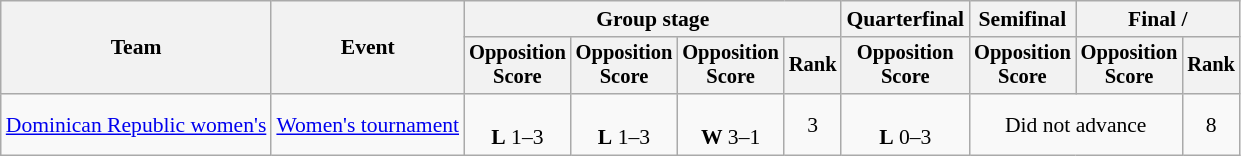<table class="wikitable" style="font-size:90%">
<tr>
<th rowspan=2>Team</th>
<th rowspan=2>Event</th>
<th colspan=4>Group stage</th>
<th>Quarterfinal</th>
<th>Semifinal</th>
<th colspan=2>Final / </th>
</tr>
<tr style="font-size:95%">
<th>Opposition<br>Score</th>
<th>Opposition<br>Score</th>
<th>Opposition<br>Score</th>
<th>Rank</th>
<th>Opposition<br>Score</th>
<th>Opposition<br>Score</th>
<th>Opposition<br>Score</th>
<th>Rank</th>
</tr>
<tr align=center>
<td align=left><a href='#'>Dominican Republic women's</a></td>
<td align=left><a href='#'>Women's tournament</a></td>
<td><br><strong>L</strong> 1–3</td>
<td><br><strong>L</strong> 1–3</td>
<td><br><strong>W</strong> 3–1</td>
<td>3</td>
<td><br><strong>L</strong> 0–3</td>
<td colspan="2">Did not advance</td>
<td>8</td>
</tr>
</table>
